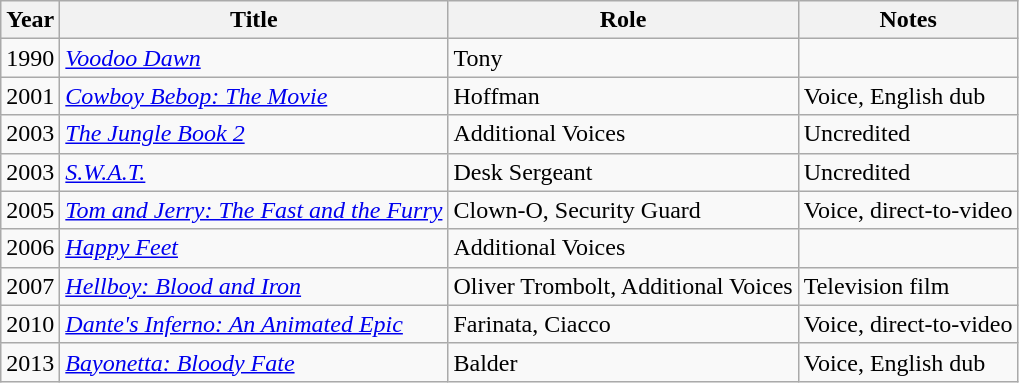<table class="wikitable sortable">
<tr>
<th>Year</th>
<th>Title</th>
<th>Role</th>
<th class="unsortable">Notes</th>
</tr>
<tr>
<td>1990</td>
<td><em><a href='#'>Voodoo Dawn</a></em></td>
<td>Tony</td>
<td></td>
</tr>
<tr>
<td>2001</td>
<td><em><a href='#'>Cowboy Bebop: The Movie</a></em></td>
<td>Hoffman</td>
<td>Voice, English dub</td>
</tr>
<tr>
<td>2003</td>
<td><em><a href='#'>The Jungle Book 2</a></em></td>
<td>Additional Voices</td>
<td>Uncredited</td>
</tr>
<tr>
<td>2003</td>
<td><em><a href='#'>S.W.A.T.</a></em></td>
<td>Desk Sergeant</td>
<td>Uncredited</td>
</tr>
<tr>
<td>2005</td>
<td><em><a href='#'>Tom and Jerry: The Fast and the Furry</a></em></td>
<td>Clown-O, Security Guard</td>
<td>Voice, direct-to-video</td>
</tr>
<tr>
<td>2006</td>
<td><em><a href='#'>Happy Feet</a></em></td>
<td>Additional Voices</td>
<td></td>
</tr>
<tr>
<td>2007</td>
<td><em><a href='#'>Hellboy: Blood and Iron</a></em></td>
<td>Oliver Trombolt, Additional Voices</td>
<td>Television film</td>
</tr>
<tr>
<td>2010</td>
<td><em><a href='#'>Dante's Inferno: An Animated Epic</a></em></td>
<td>Farinata, Ciacco</td>
<td>Voice, direct-to-video</td>
</tr>
<tr>
<td>2013</td>
<td><em><a href='#'>Bayonetta: Bloody Fate</a></em></td>
<td>Balder</td>
<td>Voice, English dub</td>
</tr>
</table>
